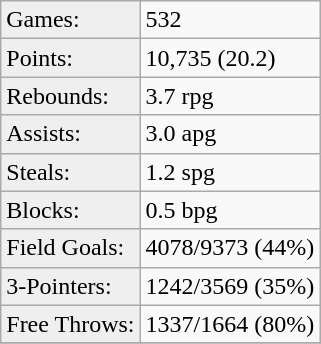<table class="wikitable">
<tr align=left>
<td style="background:#efefef;">Games:</td>
<td>532</td>
</tr>
<tr>
<td style="background:#efefef;">Points:</td>
<td>10,735 (20.2)</td>
</tr>
<tr>
<td style="background:#efefef;">Rebounds:</td>
<td>3.7 rpg</td>
</tr>
<tr>
<td style="background:#efefef;">Assists:</td>
<td>3.0 apg</td>
</tr>
<tr>
<td style="background:#efefef;">Steals:</td>
<td>1.2 spg</td>
</tr>
<tr>
<td style="background:#efefef;">Blocks:</td>
<td>0.5 bpg</td>
</tr>
<tr>
<td style="background:#efefef;">Field Goals:</td>
<td>4078/9373 (44%)</td>
</tr>
<tr>
<td style="background:#efefef;">3-Pointers:</td>
<td>1242/3569 (35%)</td>
</tr>
<tr>
<td style="background:#efefef;">Free Throws:</td>
<td>1337/1664 (80%)</td>
</tr>
<tr>
</tr>
</table>
